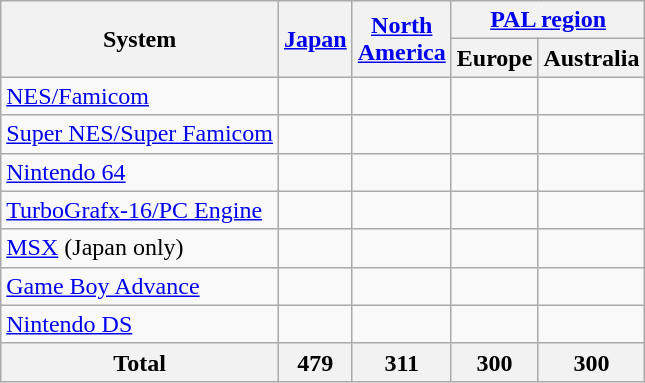<table class="wikitable">
<tr>
<th rowspan="2">System</th>
<th rowspan="2"><a href='#'>Japan</a></th>
<th rowspan="2"><a href='#'>North<br> America</a></th>
<th colspan="2" style="text-align:center;"><a href='#'>PAL region</a></th>
</tr>
<tr>
<th>Europe</th>
<th>Australia</th>
</tr>
<tr>
<td><a href='#'>NES/Famicom</a></td>
<td></td>
<td></td>
<td></td>
<td></td>
</tr>
<tr>
<td><a href='#'>Super NES/Super Famicom</a></td>
<td></td>
<td></td>
<td></td>
<td></td>
</tr>
<tr>
<td><a href='#'>Nintendo 64</a></td>
<td></td>
<td></td>
<td></td>
<td></td>
</tr>
<tr>
<td><a href='#'>TurboGrafx-16/PC Engine</a></td>
<td></td>
<td></td>
<td></td>
<td></td>
</tr>
<tr>
<td><a href='#'>MSX</a> (Japan only)</td>
<td></td>
<td></td>
<td></td>
<td></td>
</tr>
<tr>
<td><a href='#'>Game Boy Advance</a></td>
<td></td>
<td></td>
<td></td>
<td></td>
</tr>
<tr>
<td><a href='#'>Nintendo DS</a></td>
<td></td>
<td></td>
<td></td>
<td></td>
</tr>
<tr class="sortbottom">
<th>Total</th>
<th>479</th>
<th>311</th>
<th>300</th>
<th>300</th>
</tr>
</table>
